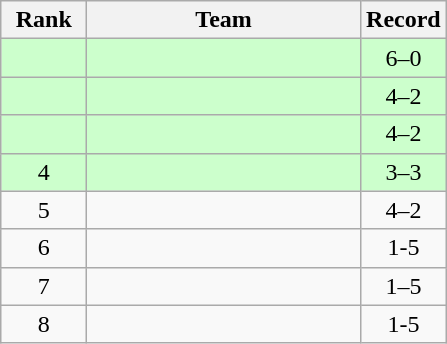<table class="wikitable" style="text-align: center">
<tr>
<th width=50>Rank</th>
<th width=175>Team</th>
<th width=50>Record</th>
</tr>
<tr bgcolor=#ccffcc>
<td></td>
<td align=left></td>
<td>6–0</td>
</tr>
<tr bgcolor=#ccffcc>
<td></td>
<td align=left></td>
<td>4–2</td>
</tr>
<tr bgcolor=#ccffcc>
<td></td>
<td align=left></td>
<td>4–2</td>
</tr>
<tr bgcolor=#ccffcc>
<td>4</td>
<td align=left></td>
<td>3–3</td>
</tr>
<tr>
<td>5</td>
<td align=left></td>
<td>4–2</td>
</tr>
<tr>
<td>6</td>
<td align=left></td>
<td>1-5</td>
</tr>
<tr>
<td>7</td>
<td align=left></td>
<td>1–5</td>
</tr>
<tr>
<td>8</td>
<td align=left></td>
<td>1-5</td>
</tr>
</table>
